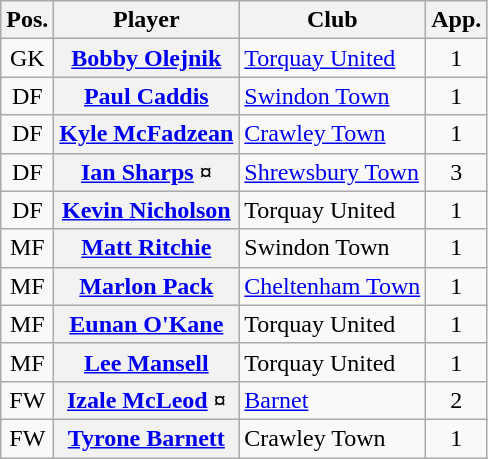<table class="wikitable plainrowheaders" style="text-align: left">
<tr>
<th scope=col>Pos.</th>
<th scope=col>Player</th>
<th scope=col>Club</th>
<th scope=col>App.</th>
</tr>
<tr>
<td style=text-align:center>GK</td>
<th scope=row><a href='#'>Bobby Olejnik</a></th>
<td><a href='#'>Torquay United</a></td>
<td style=text-align:center>1</td>
</tr>
<tr>
<td style=text-align:center>DF</td>
<th scope=row><a href='#'>Paul Caddis</a></th>
<td><a href='#'>Swindon Town</a></td>
<td style=text-align:center>1</td>
</tr>
<tr>
<td style=text-align:center>DF</td>
<th scope=row><a href='#'>Kyle McFadzean</a></th>
<td><a href='#'>Crawley Town</a></td>
<td style=text-align:center>1</td>
</tr>
<tr>
<td style=text-align:center>DF</td>
<th scope=row><a href='#'>Ian Sharps</a> ¤</th>
<td><a href='#'>Shrewsbury Town</a></td>
<td style=text-align:center>3</td>
</tr>
<tr>
<td style=text-align:center>DF</td>
<th scope=row><a href='#'>Kevin Nicholson</a></th>
<td>Torquay United</td>
<td style=text-align:center>1</td>
</tr>
<tr>
<td style=text-align:center>MF</td>
<th scope=row><a href='#'>Matt Ritchie</a></th>
<td>Swindon Town</td>
<td style=text-align:center>1</td>
</tr>
<tr>
<td style=text-align:center>MF</td>
<th scope=row><a href='#'>Marlon Pack</a></th>
<td><a href='#'>Cheltenham Town</a></td>
<td style=text-align:center>1</td>
</tr>
<tr>
<td style=text-align:center>MF</td>
<th scope=row><a href='#'>Eunan O'Kane</a></th>
<td>Torquay United</td>
<td style=text-align:center>1</td>
</tr>
<tr>
<td style=text-align:center>MF</td>
<th scope=row><a href='#'>Lee Mansell</a></th>
<td>Torquay United</td>
<td style=text-align:center>1</td>
</tr>
<tr>
<td style=text-align:center>FW</td>
<th scope=row><a href='#'>Izale McLeod</a> ¤</th>
<td><a href='#'>Barnet</a></td>
<td style=text-align:center>2</td>
</tr>
<tr>
<td style=text-align:center>FW</td>
<th scope=row><a href='#'>Tyrone Barnett</a></th>
<td>Crawley Town</td>
<td style=text-align:center>1</td>
</tr>
</table>
